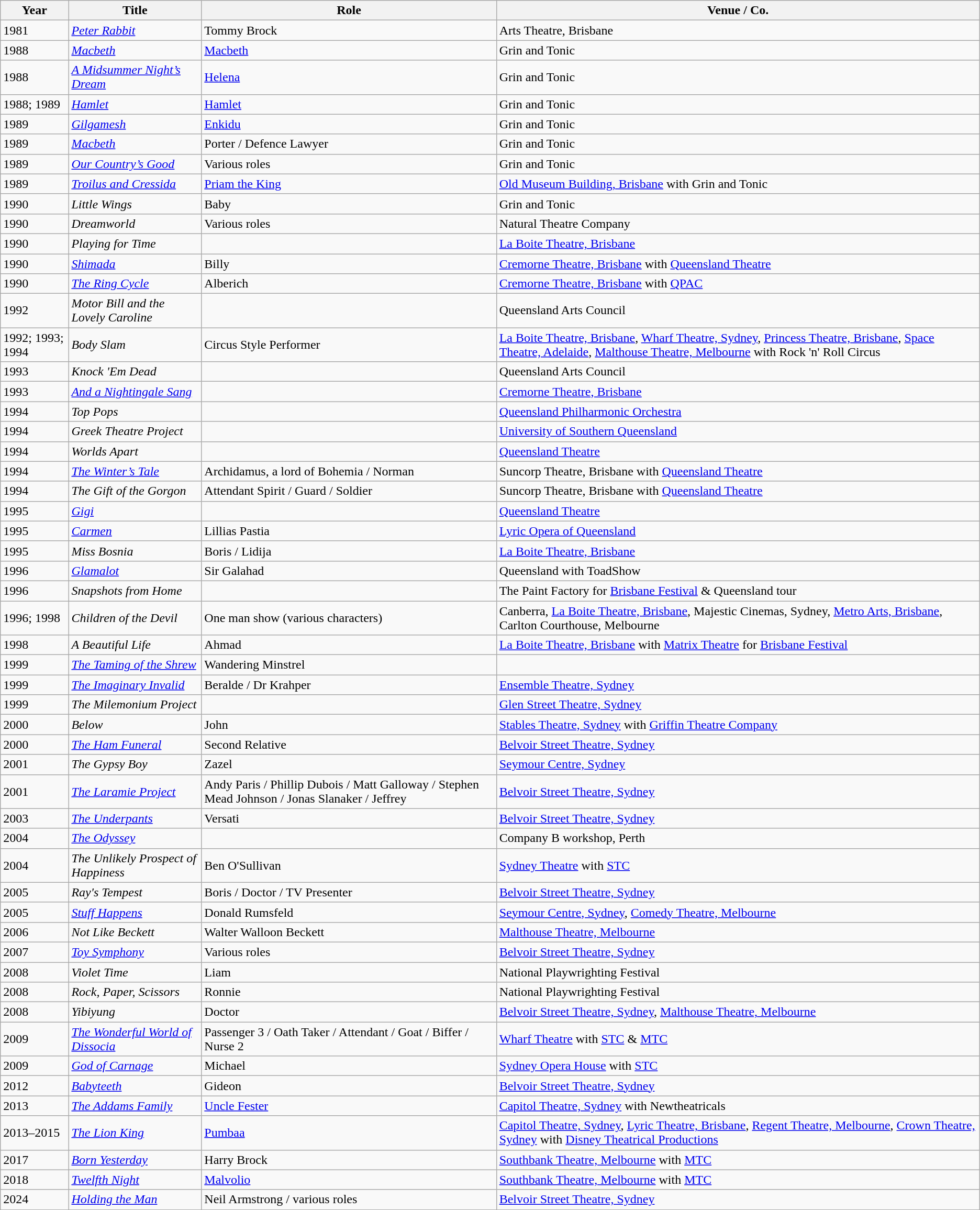<table class=wikitable>
<tr>
<th>Year</th>
<th>Title</th>
<th>Role</th>
<th>Venue / Co.</th>
</tr>
<tr>
<td>1981</td>
<td><em><a href='#'>Peter Rabbit</a></em></td>
<td>Tommy Brock</td>
<td>Arts Theatre, Brisbane</td>
</tr>
<tr>
<td>1988</td>
<td><em><a href='#'>Macbeth</a></em></td>
<td><a href='#'>Macbeth</a></td>
<td>Grin and Tonic</td>
</tr>
<tr>
<td>1988</td>
<td><em><a href='#'>A Midsummer Night’s Dream</a></em></td>
<td><a href='#'>Helena</a></td>
<td>Grin and Tonic</td>
</tr>
<tr>
<td>1988; 1989</td>
<td><em><a href='#'>Hamlet</a></em></td>
<td><a href='#'>Hamlet</a></td>
<td>Grin and Tonic</td>
</tr>
<tr>
<td>1989</td>
<td><em><a href='#'>Gilgamesh</a></em></td>
<td><a href='#'>Enkidu</a></td>
<td>Grin and Tonic</td>
</tr>
<tr>
<td>1989</td>
<td><em><a href='#'>Macbeth</a></em></td>
<td>Porter / Defence Lawyer</td>
<td>Grin and Tonic</td>
</tr>
<tr>
<td>1989</td>
<td><em><a href='#'>Our Country’s Good</a></em></td>
<td>Various roles</td>
<td>Grin and Tonic</td>
</tr>
<tr>
<td>1989</td>
<td><em><a href='#'>Troilus and Cressida</a></em></td>
<td><a href='#'>Priam the King</a></td>
<td><a href='#'>Old Museum Building, Brisbane</a> with Grin and Tonic</td>
</tr>
<tr>
<td>1990</td>
<td><em>Little Wings</em></td>
<td>Baby</td>
<td>Grin and Tonic</td>
</tr>
<tr>
<td>1990</td>
<td><em>Dreamworld</em></td>
<td>Various roles</td>
<td>Natural Theatre Company</td>
</tr>
<tr>
<td>1990</td>
<td><em>Playing for Time</em></td>
<td></td>
<td><a href='#'>La Boite Theatre, Brisbane</a></td>
</tr>
<tr>
<td>1990</td>
<td><em><a href='#'>Shimada</a></em></td>
<td>Billy</td>
<td><a href='#'>Cremorne Theatre, Brisbane</a> with <a href='#'>Queensland Theatre</a></td>
</tr>
<tr>
<td>1990</td>
<td><em><a href='#'>The Ring Cycle</a></em></td>
<td>Alberich</td>
<td><a href='#'>Cremorne Theatre, Brisbane</a> with <a href='#'>QPAC</a></td>
</tr>
<tr>
<td>1992</td>
<td><em>Motor Bill and the Lovely Caroline</em></td>
<td></td>
<td>Queensland Arts Council</td>
</tr>
<tr>
<td>1992; 1993; 1994</td>
<td><em>Body Slam</em></td>
<td>Circus Style Performer</td>
<td><a href='#'>La Boite Theatre, Brisbane</a>, <a href='#'>Wharf Theatre, Sydney</a>, <a href='#'>Princess Theatre, Brisbane</a>, <a href='#'>Space Theatre, Adelaide</a>, <a href='#'>Malthouse Theatre, Melbourne</a> with Rock 'n' Roll Circus</td>
</tr>
<tr>
<td>1993</td>
<td><em>Knock 'Em Dead</em></td>
<td></td>
<td>Queensland Arts Council</td>
</tr>
<tr>
<td>1993</td>
<td><em><a href='#'>And a Nightingale Sang</a></em></td>
<td></td>
<td><a href='#'>Cremorne Theatre, Brisbane</a></td>
</tr>
<tr>
<td>1994</td>
<td><em>Top Pops</em></td>
<td></td>
<td><a href='#'>Queensland Philharmonic Orchestra</a></td>
</tr>
<tr>
<td>1994</td>
<td><em>Greek Theatre Project</em></td>
<td></td>
<td><a href='#'>University of Southern Queensland</a></td>
</tr>
<tr>
<td>1994</td>
<td><em>Worlds Apart</em></td>
<td></td>
<td><a href='#'>Queensland Theatre</a></td>
</tr>
<tr>
<td>1994</td>
<td><em><a href='#'>The Winter’s Tale</a></em></td>
<td>Archidamus, a lord of Bohemia / Norman</td>
<td>Suncorp Theatre, Brisbane with <a href='#'>Queensland Theatre</a></td>
</tr>
<tr>
<td>1994</td>
<td><em>The Gift of the Gorgon</em></td>
<td>Attendant Spirit / Guard / Soldier</td>
<td>Suncorp Theatre, Brisbane with <a href='#'>Queensland Theatre</a></td>
</tr>
<tr>
<td>1995</td>
<td><em><a href='#'>Gigi</a></em></td>
<td></td>
<td><a href='#'>Queensland Theatre</a></td>
</tr>
<tr>
<td>1995</td>
<td><em><a href='#'>Carmen</a></em></td>
<td>Lillias Pastia</td>
<td><a href='#'>Lyric Opera of Queensland</a></td>
</tr>
<tr>
<td>1995</td>
<td><em>Miss Bosnia</em></td>
<td>Boris / Lidija</td>
<td><a href='#'>La Boite Theatre, Brisbane</a></td>
</tr>
<tr>
<td>1996</td>
<td><em><a href='#'>Glamalot</a></em></td>
<td>Sir Galahad</td>
<td>Queensland with ToadShow</td>
</tr>
<tr>
<td>1996</td>
<td><em>Snapshots from Home</em></td>
<td></td>
<td>The Paint Factory for <a href='#'>Brisbane Festival</a> & Queensland tour</td>
</tr>
<tr>
<td>1996; 1998</td>
<td><em>Children of the Devil</em></td>
<td>One man show (various characters)</td>
<td>Canberra, <a href='#'>La Boite Theatre, Brisbane</a>, Majestic Cinemas, Sydney, <a href='#'>Metro Arts, Brisbane</a>, Carlton Courthouse, Melbourne</td>
</tr>
<tr>
<td>1998</td>
<td><em>A Beautiful Life</em></td>
<td>Ahmad</td>
<td><a href='#'>La Boite Theatre, Brisbane</a> with <a href='#'>Matrix Theatre</a> for <a href='#'>Brisbane Festival</a></td>
</tr>
<tr>
<td>1999</td>
<td><em><a href='#'>The Taming of the Shrew</a></em></td>
<td>Wandering Minstrel</td>
<td></td>
</tr>
<tr>
<td>1999</td>
<td><em><a href='#'>The Imaginary Invalid</a></em></td>
<td>Beralde / Dr Krahper</td>
<td><a href='#'>Ensemble Theatre, Sydney</a></td>
</tr>
<tr>
<td>1999</td>
<td><em>The Milemonium Project</em></td>
<td></td>
<td><a href='#'>Glen Street Theatre, Sydney</a></td>
</tr>
<tr>
<td>2000</td>
<td><em>Below</em></td>
<td>John</td>
<td><a href='#'>Stables Theatre, Sydney</a> with <a href='#'>Griffin Theatre Company</a></td>
</tr>
<tr>
<td>2000</td>
<td><em><a href='#'>The Ham Funeral</a></em></td>
<td>Second Relative</td>
<td><a href='#'>Belvoir Street Theatre, Sydney</a></td>
</tr>
<tr>
<td>2001</td>
<td><em>The Gypsy Boy</em></td>
<td>Zazel</td>
<td><a href='#'>Seymour Centre, Sydney</a></td>
</tr>
<tr>
<td>2001</td>
<td><em><a href='#'>The Laramie Project</a></em></td>
<td>Andy Paris / Phillip Dubois / Matt Galloway / Stephen Mead Johnson / Jonas Slanaker / Jeffrey</td>
<td><a href='#'>Belvoir Street Theatre, Sydney</a></td>
</tr>
<tr>
<td>2003</td>
<td><em><a href='#'>The Underpants</a></em></td>
<td>Versati</td>
<td><a href='#'>Belvoir Street Theatre, Sydney</a></td>
</tr>
<tr>
<td>2004</td>
<td><em><a href='#'>The Odyssey</a></em></td>
<td></td>
<td>Company B workshop, Perth</td>
</tr>
<tr>
<td>2004</td>
<td><em>The Unlikely Prospect of Happiness</em></td>
<td>Ben O'Sullivan</td>
<td><a href='#'>Sydney Theatre</a> with <a href='#'>STC</a></td>
</tr>
<tr>
<td>2005</td>
<td><em>Ray's Tempest</em></td>
<td>Boris / Doctor / TV Presenter</td>
<td><a href='#'>Belvoir Street Theatre, Sydney</a></td>
</tr>
<tr>
<td>2005</td>
<td><em><a href='#'>Stuff Happens</a></em></td>
<td>Donald Rumsfeld</td>
<td><a href='#'>Seymour Centre, Sydney</a>, <a href='#'>Comedy Theatre, Melbourne</a></td>
</tr>
<tr>
<td>2006</td>
<td><em>Not Like Beckett</em></td>
<td>Walter Walloon Beckett</td>
<td><a href='#'>Malthouse Theatre, Melbourne</a></td>
</tr>
<tr>
<td>2007</td>
<td><em><a href='#'>Toy Symphony</a></em></td>
<td>Various roles</td>
<td><a href='#'>Belvoir Street Theatre, Sydney</a></td>
</tr>
<tr>
<td>2008</td>
<td><em>Violet Time</em></td>
<td>Liam</td>
<td>National Playwrighting Festival</td>
</tr>
<tr>
<td>2008</td>
<td><em>Rock, Paper, Scissors</em></td>
<td>Ronnie</td>
<td>National Playwrighting Festival</td>
</tr>
<tr>
<td>2008</td>
<td><em>Yibiyung</em></td>
<td>Doctor</td>
<td><a href='#'>Belvoir Street Theatre, Sydney</a>, <a href='#'>Malthouse Theatre, Melbourne</a></td>
</tr>
<tr>
<td>2009</td>
<td><em><a href='#'>The Wonderful World of Dissocia</a></em></td>
<td>Passenger 3 / Oath Taker / Attendant / Goat / Biffer / Nurse 2</td>
<td><a href='#'>Wharf Theatre</a> with <a href='#'>STC</a> & <a href='#'>MTC</a></td>
</tr>
<tr>
<td>2009</td>
<td><em><a href='#'>God of Carnage</a></em></td>
<td>Michael</td>
<td><a href='#'>Sydney Opera House</a> with <a href='#'>STC</a></td>
</tr>
<tr>
<td>2012</td>
<td><em><a href='#'>Babyteeth</a></em></td>
<td>Gideon</td>
<td><a href='#'>Belvoir Street Theatre, Sydney</a></td>
</tr>
<tr>
<td>2013</td>
<td><em><a href='#'>The Addams Family</a></em></td>
<td><a href='#'>Uncle Fester</a></td>
<td><a href='#'>Capitol Theatre, Sydney</a> with Newtheatricals</td>
</tr>
<tr>
<td>2013–2015</td>
<td><em><a href='#'>The Lion King</a></em></td>
<td><a href='#'>Pumbaa</a></td>
<td><a href='#'>Capitol Theatre, Sydney</a>, <a href='#'>Lyric Theatre, Brisbane</a>, <a href='#'>Regent Theatre, Melbourne</a>, <a href='#'>Crown Theatre, Sydney</a> with <a href='#'>Disney Theatrical Productions</a></td>
</tr>
<tr>
<td>2017</td>
<td><em><a href='#'>Born Yesterday</a></em></td>
<td>Harry Brock</td>
<td><a href='#'>Southbank Theatre, Melbourne</a> with <a href='#'>MTC</a></td>
</tr>
<tr>
<td>2018</td>
<td><em><a href='#'>Twelfth Night</a></em></td>
<td><a href='#'>Malvolio</a></td>
<td><a href='#'>Southbank Theatre, Melbourne</a> with <a href='#'>MTC</a></td>
</tr>
<tr>
<td>2024</td>
<td><em><a href='#'>Holding the Man</a></em></td>
<td>Neil Armstrong / various roles</td>
<td><a href='#'>Belvoir Street Theatre, Sydney</a></td>
</tr>
</table>
